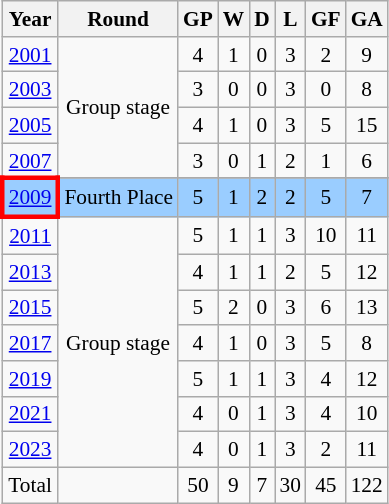<table class="wikitable" style="text-align: center;font-size:89%;">
<tr>
<th>Year</th>
<th>Round</th>
<th>GP</th>
<th>W</th>
<th>D</th>
<th>L</th>
<th>GF</th>
<th>GA</th>
</tr>
<tr>
<td> <a href='#'>2001</a></td>
<td rowspan=4>Group stage</td>
<td>4</td>
<td>1</td>
<td>0</td>
<td>3</td>
<td>2</td>
<td>9</td>
</tr>
<tr>
<td> <a href='#'>2003</a></td>
<td>3</td>
<td>0</td>
<td>0</td>
<td>3</td>
<td>0</td>
<td>8</td>
</tr>
<tr>
<td> <a href='#'>2005</a></td>
<td>4</td>
<td>1</td>
<td>0</td>
<td>3</td>
<td>5</td>
<td>15</td>
</tr>
<tr>
<td> <a href='#'>2007</a></td>
<td>3</td>
<td>0</td>
<td>1</td>
<td>2</td>
<td>1</td>
<td>6</td>
</tr>
<tr>
</tr>
<tr bgcolor=#9acdff>
<td style="border: 3px solid red"> <a href='#'>2009</a></td>
<td>Fourth Place</td>
<td>5</td>
<td>1</td>
<td>2</td>
<td>2</td>
<td>5</td>
<td>7</td>
</tr>
<tr>
<td> <a href='#'>2011</a></td>
<td rowspan=7>Group stage</td>
<td>5</td>
<td>1</td>
<td>1</td>
<td>3</td>
<td>10</td>
<td>11</td>
</tr>
<tr>
<td> <a href='#'>2013</a></td>
<td>4</td>
<td>1</td>
<td>1</td>
<td>2</td>
<td>5</td>
<td>12</td>
</tr>
<tr>
<td> <a href='#'>2015</a></td>
<td>5</td>
<td>2</td>
<td>0</td>
<td>3</td>
<td>6</td>
<td>13</td>
</tr>
<tr>
<td> <a href='#'>2017</a></td>
<td>4</td>
<td>1</td>
<td>0</td>
<td>3</td>
<td>5</td>
<td>8</td>
</tr>
<tr>
<td> <a href='#'>2019</a></td>
<td>5</td>
<td>1</td>
<td>1</td>
<td>3</td>
<td>4</td>
<td>12</td>
</tr>
<tr>
<td> <a href='#'>2021</a></td>
<td>4</td>
<td>0</td>
<td>1</td>
<td>3</td>
<td>4</td>
<td>10</td>
</tr>
<tr>
<td> <a href='#'>2023</a></td>
<td>4</td>
<td>0</td>
<td>1</td>
<td>3</td>
<td>2</td>
<td>11</td>
</tr>
<tr>
<td>Total</td>
<td></td>
<td>50</td>
<td>9</td>
<td>7</td>
<td>30</td>
<td>45</td>
<td>122</td>
</tr>
</table>
